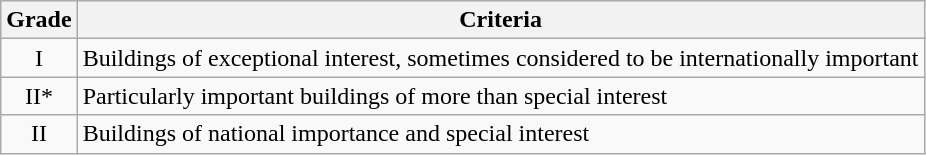<table class="wikitable">
<tr>
<th>Grade</th>
<th>Criteria</th>
</tr>
<tr>
<td align="center" >I</td>
<td>Buildings of exceptional interest, sometimes considered to be internationally important</td>
</tr>
<tr>
<td align="center" >II*</td>
<td>Particularly important buildings of more than special interest</td>
</tr>
<tr>
<td align="center" >II</td>
<td>Buildings of national importance and special interest</td>
</tr>
</table>
